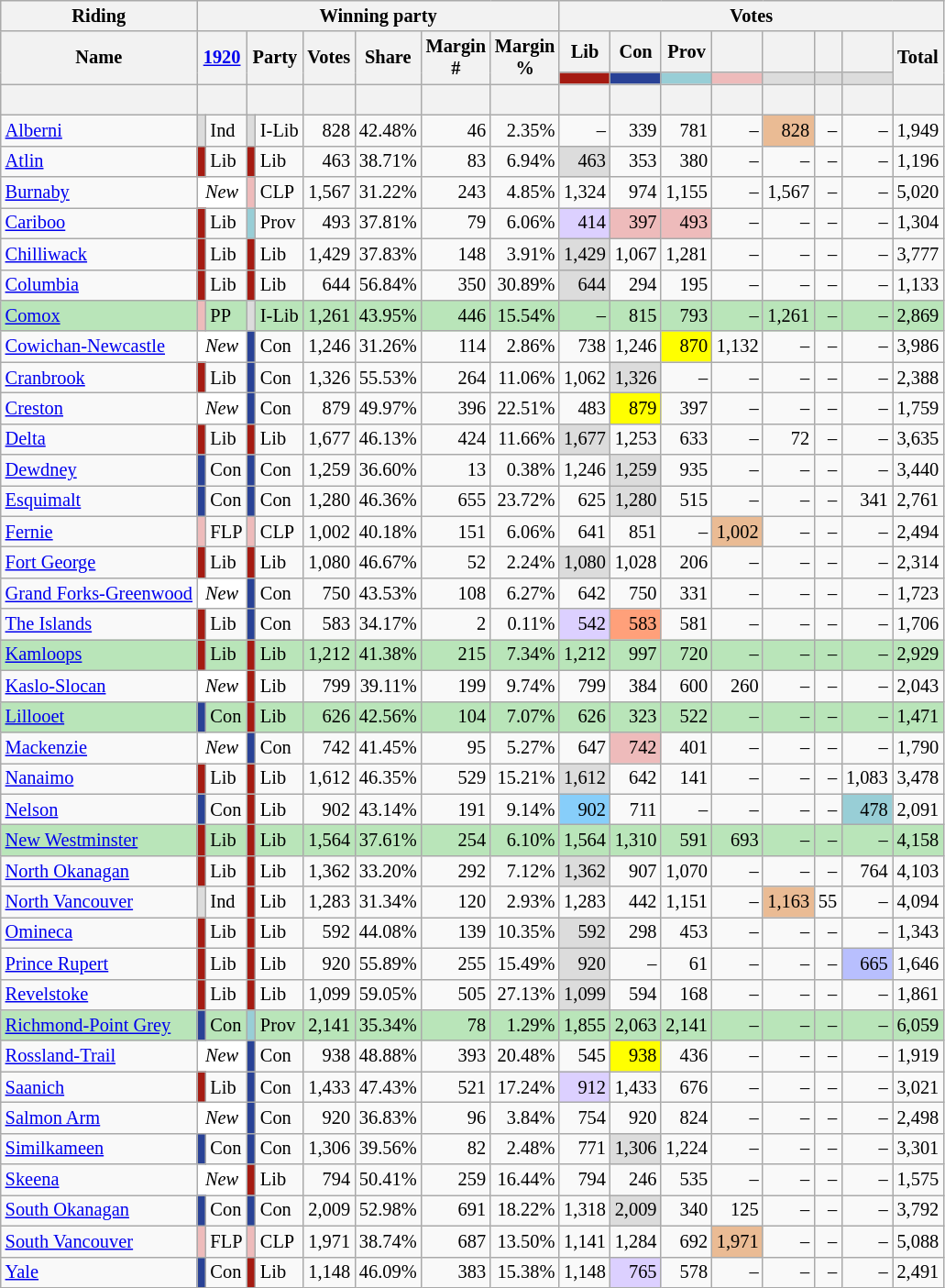<table class="wikitable sortable mw-collapsible" style="text-align:right; font-size:85%">
<tr>
<th scope="col">Riding</th>
<th scope="col" colspan="8">Winning party</th>
<th scope="col" colspan="8">Votes</th>
</tr>
<tr>
<th rowspan="2" scope="col">Name</th>
<th colspan="2" rowspan="2" scope="col"><strong><a href='#'>1920</a></strong></th>
<th colspan="2" rowspan="2" scope="col">Party</th>
<th rowspan="2" scope="col">Votes</th>
<th rowspan="2" scope="col">Share</th>
<th rowspan="2" scope="col">Margin<br>#</th>
<th rowspan="2" scope="col">Margin<br>%</th>
<th scope="col">Lib</th>
<th scope="col">Con</th>
<th scope="col">Prov</th>
<th scope="col"></th>
<th scope="col"></th>
<th scope="col"></th>
<th scope="col"></th>
<th rowspan="2" scope="col">Total</th>
</tr>
<tr>
<th scope="col" style="background-color:#A51B12;"></th>
<th scope="col" style="background-color:#294296;"></th>
<th scope="col" style="background-color:#98CED6;"></th>
<th scope="col" style="background-color:#EEBBBB;"></th>
<th scope="col" style="background-color:#DCDCDC;"></th>
<th scope="col" style="background-color:#DCDCDC;"></th>
<th scope="col" style="background-color:#DCDCDC;"></th>
</tr>
<tr>
<th> </th>
<th colspan="2"></th>
<th colspan="2"></th>
<th></th>
<th></th>
<th></th>
<th></th>
<th></th>
<th></th>
<th></th>
<th></th>
<th></th>
<th></th>
<th></th>
<th></th>
</tr>
<tr>
<td style="text-align:left"><a href='#'>Alberni</a></td>
<td style="background-color:#DCDCDC;"></td>
<td style="text-align:left;">Ind</td>
<td style="background-color:#DCDCDC;"></td>
<td style="text-align:left;">I-Lib</td>
<td>828</td>
<td>42.48%</td>
<td>46</td>
<td>2.35%</td>
<td>–</td>
<td>339</td>
<td>781</td>
<td>–</td>
<td style="background-color:#EABB94;">828</td>
<td>–</td>
<td>–</td>
<td>1,949</td>
</tr>
<tr>
<td style="text-align:left"><a href='#'>Atlin</a></td>
<td style="background-color:#A51B12;"></td>
<td style="text-align:left;">Lib</td>
<td style="background-color:#A51B12;"></td>
<td style="text-align:left;">Lib</td>
<td>463</td>
<td>38.71%</td>
<td>83</td>
<td>6.94%</td>
<td style="background-color:#DCDCDC;">463</td>
<td>353</td>
<td>380</td>
<td>–</td>
<td>–</td>
<td>–</td>
<td>–</td>
<td>1,196</td>
</tr>
<tr>
<td style="text-align:left"><a href='#'>Burnaby</a></td>
<td colspan="2" style="background-color:#FFFFFF; text-align:center;"><em>New</em></td>
<td style="background-color:#EEBBBB;"></td>
<td style="text-align:left;">CLP</td>
<td>1,567</td>
<td>31.22%</td>
<td>243</td>
<td>4.85%</td>
<td>1,324</td>
<td>974</td>
<td>1,155</td>
<td>–</td>
<td>1,567</td>
<td>–</td>
<td>–</td>
<td>5,020</td>
</tr>
<tr>
<td style="text-align:left"><a href='#'>Cariboo</a></td>
<td style="background-color:#A51B12;"></td>
<td style="text-align:left;">Lib</td>
<td style="background-color:#98CED6;"></td>
<td style="text-align:left;">Prov</td>
<td>493</td>
<td>37.81%</td>
<td>79</td>
<td>6.06%</td>
<td style="background-color:#DCD0FF;">414</td>
<td style="background-color:#EEBBBB;">397</td>
<td style="background-color:#EEBBBB;">493</td>
<td>–</td>
<td>–</td>
<td>–</td>
<td>–</td>
<td>1,304</td>
</tr>
<tr>
<td style="text-align:left"><a href='#'>Chilliwack</a></td>
<td style="background-color:#A51B12;"></td>
<td style="text-align:left;">Lib</td>
<td style="background-color:#A51B12;"></td>
<td style="text-align:left;">Lib</td>
<td>1,429</td>
<td>37.83%</td>
<td>148</td>
<td>3.91%</td>
<td style="background-color:#DCDCDC;">1,429</td>
<td>1,067</td>
<td>1,281</td>
<td>–</td>
<td>–</td>
<td>–</td>
<td>–</td>
<td>3,777</td>
</tr>
<tr>
<td style="text-align:left"><a href='#'>Columbia</a></td>
<td style="background-color:#A51B12;"></td>
<td style="text-align:left;">Lib</td>
<td style="background-color:#A51B12;"></td>
<td style="text-align:left;">Lib</td>
<td>644</td>
<td>56.84%</td>
<td>350</td>
<td>30.89%</td>
<td style="background-color:#DCDCDC;">644</td>
<td>294</td>
<td>195</td>
<td>–</td>
<td>–</td>
<td>–</td>
<td>–</td>
<td>1,133</td>
</tr>
<tr style="background-color:#B9E5B9;">
<td style="text-align:left"><a href='#'>Comox</a></td>
<td style="background-color:#EEBBBB;"></td>
<td style="text-align:left;">PP</td>
<td style="background-color:#DCDCDC;"></td>
<td style="text-align:left;">I-Lib</td>
<td>1,261</td>
<td>43.95%</td>
<td>446</td>
<td>15.54%</td>
<td>–</td>
<td>815</td>
<td>793</td>
<td>–</td>
<td>1,261</td>
<td>–</td>
<td>–</td>
<td>2,869</td>
</tr>
<tr>
<td style="text-align:left"><a href='#'>Cowichan-Newcastle</a></td>
<td colspan="2" style="background-color:#FFFFFF; text-align:center;"><em>New</em></td>
<td style="background-color:#294296;"></td>
<td style="text-align:left;">Con</td>
<td>1,246</td>
<td>31.26%</td>
<td>114</td>
<td>2.86%</td>
<td>738</td>
<td>1,246</td>
<td style="background-color:#FFFF00;">870</td>
<td>1,132</td>
<td>–</td>
<td>–</td>
<td>–</td>
<td>3,986</td>
</tr>
<tr>
<td style="text-align:left"><a href='#'>Cranbrook</a></td>
<td style="background-color:#A51B12;"></td>
<td style="text-align:left;">Lib</td>
<td style="background-color:#294296;"></td>
<td style="text-align:left;">Con</td>
<td>1,326</td>
<td>55.53%</td>
<td>264</td>
<td>11.06%</td>
<td>1,062</td>
<td style="background-color:#DCDCDC;">1,326</td>
<td>–</td>
<td>–</td>
<td>–</td>
<td>–</td>
<td>–</td>
<td>2,388</td>
</tr>
<tr>
<td style="text-align:left"><a href='#'>Creston</a></td>
<td colspan="2" style="background-color:#FFFFFF; text-align:center;"><em>New</em></td>
<td style="background-color:#294296;"></td>
<td style="text-align:left;">Con</td>
<td>879</td>
<td>49.97%</td>
<td>396</td>
<td>22.51%</td>
<td>483</td>
<td style="background-color:#FFFF00;">879</td>
<td>397</td>
<td>–</td>
<td>–</td>
<td>–</td>
<td>–</td>
<td>1,759</td>
</tr>
<tr>
<td style="text-align:left"><a href='#'>Delta</a></td>
<td style="background-color:#A51B12;"></td>
<td style="text-align:left;">Lib</td>
<td style="background-color:#A51B12;"></td>
<td style="text-align:left;">Lib</td>
<td>1,677</td>
<td>46.13%</td>
<td>424</td>
<td>11.66%</td>
<td style="background-color:#DCDCDC;">1,677</td>
<td>1,253</td>
<td>633</td>
<td>–</td>
<td>72</td>
<td>–</td>
<td>–</td>
<td>3,635</td>
</tr>
<tr>
<td style="text-align:left"><a href='#'>Dewdney</a></td>
<td style="background-color:#294296;"></td>
<td style="text-align:left;">Con</td>
<td style="background-color:#294296;"></td>
<td style="text-align:left;">Con</td>
<td>1,259</td>
<td>36.60%</td>
<td>13</td>
<td>0.38%</td>
<td>1,246</td>
<td style="background-color:#DCDCDC;">1,259</td>
<td>935</td>
<td>–</td>
<td>–</td>
<td>–</td>
<td>–</td>
<td>3,440</td>
</tr>
<tr>
<td style="text-align:left"><a href='#'>Esquimalt</a></td>
<td style="background-color:#294296;"></td>
<td style="text-align:left;">Con</td>
<td style="background-color:#294296;"></td>
<td style="text-align:left;">Con</td>
<td>1,280</td>
<td>46.36%</td>
<td>655</td>
<td>23.72%</td>
<td>625</td>
<td style="background-color:#DCDCDC;">1,280</td>
<td>515</td>
<td>–</td>
<td>–</td>
<td>–</td>
<td>341</td>
<td>2,761</td>
</tr>
<tr>
<td style="text-align:left"><a href='#'>Fernie</a></td>
<td style="background-color:#EEBBBB;"></td>
<td style="text-align:left;">FLP</td>
<td style="background-color:#EEBBBB;"></td>
<td style="text-align:left;">CLP</td>
<td>1,002</td>
<td>40.18%</td>
<td>151</td>
<td>6.06%</td>
<td>641</td>
<td>851</td>
<td>–</td>
<td style="background-color:#EABB94;">1,002</td>
<td>–</td>
<td>–</td>
<td>–</td>
<td>2,494</td>
</tr>
<tr>
<td style="text-align:left"><a href='#'>Fort George</a></td>
<td style="background-color:#A51B12;"></td>
<td style="text-align:left;">Lib</td>
<td style="background-color:#A51B12;"></td>
<td style="text-align:left;">Lib</td>
<td>1,080</td>
<td>46.67%</td>
<td>52</td>
<td>2.24%</td>
<td style="background-color:#DCDCDC;">1,080</td>
<td>1,028</td>
<td>206</td>
<td>–</td>
<td>–</td>
<td>–</td>
<td>–</td>
<td>2,314</td>
</tr>
<tr>
<td style="text-align:left"><a href='#'>Grand Forks-Greenwood</a></td>
<td colspan="2" style="background-color:#FFFFFF; text-align:center;"><em>New</em></td>
<td style="background-color:#294296;"></td>
<td style="text-align:left;">Con</td>
<td>750</td>
<td>43.53%</td>
<td>108</td>
<td>6.27%</td>
<td>642</td>
<td>750</td>
<td>331</td>
<td>–</td>
<td>–</td>
<td>–</td>
<td>–</td>
<td>1,723</td>
</tr>
<tr>
<td style="text-align:left"><a href='#'>The Islands</a></td>
<td style="background-color:#A51B12;"></td>
<td style="text-align:left;">Lib</td>
<td style="background-color:#294296;"></td>
<td style="text-align:left;">Con</td>
<td>583</td>
<td>34.17%</td>
<td>2</td>
<td>0.11%</td>
<td style="background-color:#DCD0FF;">542</td>
<td style="background-color:#FFA07A;">583</td>
<td>581</td>
<td>–</td>
<td>–</td>
<td>–</td>
<td>–</td>
<td>1,706</td>
</tr>
<tr style="background-color:#B9E5B9;">
<td style="text-align:left"><a href='#'>Kamloops</a></td>
<td style="background-color:#A51B12;"></td>
<td style="text-align:left;">Lib</td>
<td style="background-color:#A51B12;"></td>
<td style="text-align:left;">Lib</td>
<td>1,212</td>
<td>41.38%</td>
<td>215</td>
<td>7.34%</td>
<td>1,212</td>
<td>997</td>
<td>720</td>
<td>–</td>
<td>–</td>
<td>–</td>
<td>–</td>
<td>2,929</td>
</tr>
<tr>
<td style="text-align:left"><a href='#'>Kaslo-Slocan</a></td>
<td colspan="2" style="background-color:#FFFFFF; text-align:center;"><em>New</em></td>
<td style="background-color:#A51B12;"></td>
<td style="text-align:left;">Lib</td>
<td>799</td>
<td>39.11%</td>
<td>199</td>
<td>9.74%</td>
<td>799</td>
<td>384</td>
<td>600</td>
<td>260</td>
<td>–</td>
<td>–</td>
<td>–</td>
<td>2,043</td>
</tr>
<tr style="background-color:#B9E5B9;">
<td style="text-align:left"><a href='#'>Lillooet</a></td>
<td style="background-color:#294296;"></td>
<td style="text-align:left;">Con</td>
<td style="background-color:#A51B12;"></td>
<td style="text-align:left;">Lib</td>
<td>626</td>
<td>42.56%</td>
<td>104</td>
<td>7.07%</td>
<td>626</td>
<td>323</td>
<td>522</td>
<td>–</td>
<td>–</td>
<td>–</td>
<td>–</td>
<td>1,471</td>
</tr>
<tr>
<td style="text-align:left"><a href='#'>Mackenzie</a></td>
<td colspan="2" style="background-color:#FFFFFF; text-align:center;"><em>New</em></td>
<td style="background-color:#294296;"></td>
<td style="text-align:left;">Con</td>
<td>742</td>
<td>41.45%</td>
<td>95</td>
<td>5.27%</td>
<td>647</td>
<td style="background-color:#EEBBBB;">742</td>
<td>401</td>
<td>–</td>
<td>–</td>
<td>–</td>
<td>–</td>
<td>1,790</td>
</tr>
<tr>
<td style="text-align:left"><a href='#'>Nanaimo</a></td>
<td style="background-color:#A51B12;"></td>
<td style="text-align:left;">Lib</td>
<td style="background-color:#A51B12;"></td>
<td style="text-align:left;">Lib</td>
<td>1,612</td>
<td>46.35%</td>
<td>529</td>
<td>15.21%</td>
<td style="background-color:#DCDCDC;">1,612</td>
<td>642</td>
<td>141</td>
<td>–</td>
<td>–</td>
<td>–</td>
<td>1,083</td>
<td>3,478</td>
</tr>
<tr>
<td style="text-align:left"><a href='#'>Nelson</a></td>
<td style="background-color:#294296;"></td>
<td style="text-align:left;">Con</td>
<td style="background-color:#A51B12;"></td>
<td style="text-align:left;">Lib</td>
<td>902</td>
<td>43.14%</td>
<td>191</td>
<td>9.14%</td>
<td style="background-color:#87CEFA;">902</td>
<td>711</td>
<td>–</td>
<td>–</td>
<td>–</td>
<td>–</td>
<td style="background-color:#98CED6;">478</td>
<td>2,091</td>
</tr>
<tr style="background-color:#B9E5B9;">
<td style="text-align:left"><a href='#'>New Westminster</a></td>
<td style="background-color:#A51B12;"></td>
<td style="text-align:left;">Lib</td>
<td style="background-color:#A51B12;"></td>
<td style="text-align:left;">Lib</td>
<td>1,564</td>
<td>37.61%</td>
<td>254</td>
<td>6.10%</td>
<td>1,564</td>
<td>1,310</td>
<td>591</td>
<td>693</td>
<td>–</td>
<td>–</td>
<td>–</td>
<td>4,158</td>
</tr>
<tr>
<td style="text-align:left"><a href='#'>North Okanagan</a></td>
<td style="background-color:#A51B12;"></td>
<td style="text-align:left;">Lib</td>
<td style="background-color:#A51B12;"></td>
<td style="text-align:left;">Lib</td>
<td>1,362</td>
<td>33.20%</td>
<td>292</td>
<td>7.12%</td>
<td style="background-color:#DCDCDC;">1,362</td>
<td>907</td>
<td>1,070</td>
<td>–</td>
<td>–</td>
<td>–</td>
<td>764</td>
<td>4,103</td>
</tr>
<tr>
<td style="text-align:left"><a href='#'>North Vancouver</a></td>
<td style="background-color:#DCDCDC;"></td>
<td style="text-align:left;">Ind</td>
<td style="background-color:#A51B12;"></td>
<td style="text-align:left;">Lib</td>
<td>1,283</td>
<td>31.34%</td>
<td>120</td>
<td>2.93%</td>
<td>1,283</td>
<td>442</td>
<td>1,151</td>
<td>–</td>
<td style="background-color:#EABB94;">1,163</td>
<td>55</td>
<td>–</td>
<td>4,094</td>
</tr>
<tr>
<td style="text-align:left"><a href='#'>Omineca</a></td>
<td style="background-color:#A51B12;"></td>
<td style="text-align:left;">Lib</td>
<td style="background-color:#A51B12;"></td>
<td style="text-align:left;">Lib</td>
<td>592</td>
<td>44.08%</td>
<td>139</td>
<td>10.35%</td>
<td style="background-color:#DCDCDC;">592</td>
<td>298</td>
<td>453</td>
<td>–</td>
<td>–</td>
<td>–</td>
<td>–</td>
<td>1,343</td>
</tr>
<tr>
<td style="text-align:left"><a href='#'>Prince Rupert</a></td>
<td style="background-color:#A51B12;"></td>
<td style="text-align:left;">Lib</td>
<td style="background-color:#A51B12;"></td>
<td style="text-align:left;">Lib</td>
<td>920</td>
<td>55.89%</td>
<td>255</td>
<td>15.49%</td>
<td style="background-color:#DCDCDC;">920</td>
<td>–</td>
<td>61</td>
<td>–</td>
<td>–</td>
<td>–</td>
<td style="background-color:#B8BFFE;">665</td>
<td>1,646</td>
</tr>
<tr>
<td style="text-align:left"><a href='#'>Revelstoke</a></td>
<td style="background-color:#A51B12;"></td>
<td style="text-align:left;">Lib</td>
<td style="background-color:#A51B12;"></td>
<td style="text-align:left;">Lib</td>
<td>1,099</td>
<td>59.05%</td>
<td>505</td>
<td>27.13%</td>
<td style="background-color:#DCDCDC;">1,099</td>
<td>594</td>
<td>168</td>
<td>–</td>
<td>–</td>
<td>–</td>
<td>–</td>
<td>1,861</td>
</tr>
<tr style="background-color:#B9E5B9;">
<td style="text-align:left"><a href='#'>Richmond-Point Grey</a></td>
<td style="background-color:#294296;"></td>
<td style="text-align:left;">Con</td>
<td style="background-color:#98CED6;"></td>
<td style="text-align:left;">Prov</td>
<td>2,141</td>
<td>35.34%</td>
<td>78</td>
<td>1.29%</td>
<td>1,855</td>
<td>2,063</td>
<td>2,141</td>
<td>–</td>
<td>–</td>
<td>–</td>
<td>–</td>
<td>6,059</td>
</tr>
<tr>
<td style="text-align:left"><a href='#'>Rossland-Trail</a></td>
<td colspan="2" style="background-color:#FFFFFF; text-align:center;"><em>New</em></td>
<td style="background-color:#294296;"></td>
<td style="text-align:left;">Con</td>
<td>938</td>
<td>48.88%</td>
<td>393</td>
<td>20.48%</td>
<td>545</td>
<td style="background-color:#FFFF00;">938</td>
<td>436</td>
<td>–</td>
<td>–</td>
<td>–</td>
<td>–</td>
<td>1,919</td>
</tr>
<tr>
<td style="text-align:left"><a href='#'>Saanich</a></td>
<td style="background-color:#A51B12;"></td>
<td style="text-align:left;">Lib</td>
<td style="background-color:#294296;"></td>
<td style="text-align:left;">Con</td>
<td>1,433</td>
<td>47.43%</td>
<td>521</td>
<td>17.24%</td>
<td style="background-color:#DCD0FF;">912</td>
<td>1,433</td>
<td>676</td>
<td>–</td>
<td>–</td>
<td>–</td>
<td>–</td>
<td>3,021</td>
</tr>
<tr>
<td style="text-align:left"><a href='#'>Salmon Arm</a></td>
<td colspan="2" style="background-color:#FFFFFF; text-align:center;"><em>New</em></td>
<td style="background-color:#294296;"></td>
<td style="text-align:left;">Con</td>
<td>920</td>
<td>36.83%</td>
<td>96</td>
<td>3.84%</td>
<td>754</td>
<td>920</td>
<td>824</td>
<td>–</td>
<td>–</td>
<td>–</td>
<td>–</td>
<td>2,498</td>
</tr>
<tr>
<td style="text-align:left"><a href='#'>Similkameen</a></td>
<td style="background-color:#294296;"></td>
<td style="text-align:left;">Con</td>
<td style="background-color:#294296;"></td>
<td style="text-align:left;">Con</td>
<td>1,306</td>
<td>39.56%</td>
<td>82</td>
<td>2.48%</td>
<td>771</td>
<td style="background-color:#DCDCDC;">1,306</td>
<td>1,224</td>
<td>–</td>
<td>–</td>
<td>–</td>
<td>–</td>
<td>3,301</td>
</tr>
<tr>
<td style="text-align:left"><a href='#'>Skeena</a></td>
<td colspan="2" style="background-color:#FFFFFF; text-align:center;"><em>New</em></td>
<td style="background-color:#A51B12;"></td>
<td style="text-align:left;">Lib</td>
<td>794</td>
<td>50.41%</td>
<td>259</td>
<td>16.44%</td>
<td>794</td>
<td>246</td>
<td>535</td>
<td>–</td>
<td>–</td>
<td>–</td>
<td>–</td>
<td>1,575</td>
</tr>
<tr>
<td style="text-align:left"><a href='#'>South Okanagan</a></td>
<td style="background-color:#294296;"></td>
<td style="text-align:left;">Con</td>
<td style="background-color:#294296;"></td>
<td style="text-align:left;">Con</td>
<td>2,009</td>
<td>52.98%</td>
<td>691</td>
<td>18.22%</td>
<td>1,318</td>
<td style="background-color:#DCDCDC;">2,009</td>
<td>340</td>
<td>125</td>
<td>–</td>
<td>–</td>
<td>–</td>
<td>3,792</td>
</tr>
<tr>
<td style="text-align:left"><a href='#'>South Vancouver</a></td>
<td style="background-color:#EEBBBB;"></td>
<td style="text-align:left;">FLP</td>
<td style="background-color:#EEBBBB;"></td>
<td style="text-align:left;">CLP</td>
<td>1,971</td>
<td>38.74%</td>
<td>687</td>
<td>13.50%</td>
<td>1,141</td>
<td>1,284</td>
<td>692</td>
<td style="background-color:#EABB94;">1,971</td>
<td>–</td>
<td>–</td>
<td>–</td>
<td>5,088</td>
</tr>
<tr>
<td style="text-align:left"><a href='#'>Yale</a></td>
<td style="background-color:#294296;"></td>
<td style="text-align:left;">Con</td>
<td style="background-color:#A51B12;"></td>
<td style="text-align:left;">Lib</td>
<td>1,148</td>
<td>46.09%</td>
<td>383</td>
<td>15.38%</td>
<td>1,148</td>
<td style="background-color:#DCD0FF;">765</td>
<td>578</td>
<td>–</td>
<td>–</td>
<td>–</td>
<td>–</td>
<td>2,491</td>
</tr>
</table>
